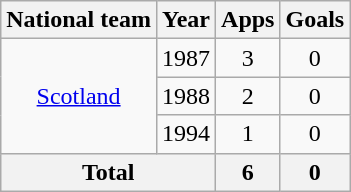<table class=wikitable style="text-align:center">
<tr>
<th>National team</th>
<th>Year</th>
<th>Apps</th>
<th>Goals</th>
</tr>
<tr>
<td rowspan="3"><a href='#'>Scotland</a></td>
<td>1987</td>
<td>3</td>
<td>0</td>
</tr>
<tr>
<td>1988</td>
<td>2</td>
<td>0</td>
</tr>
<tr>
<td>1994</td>
<td>1</td>
<td>0</td>
</tr>
<tr>
<th colspan=2>Total</th>
<th>6</th>
<th>0</th>
</tr>
</table>
